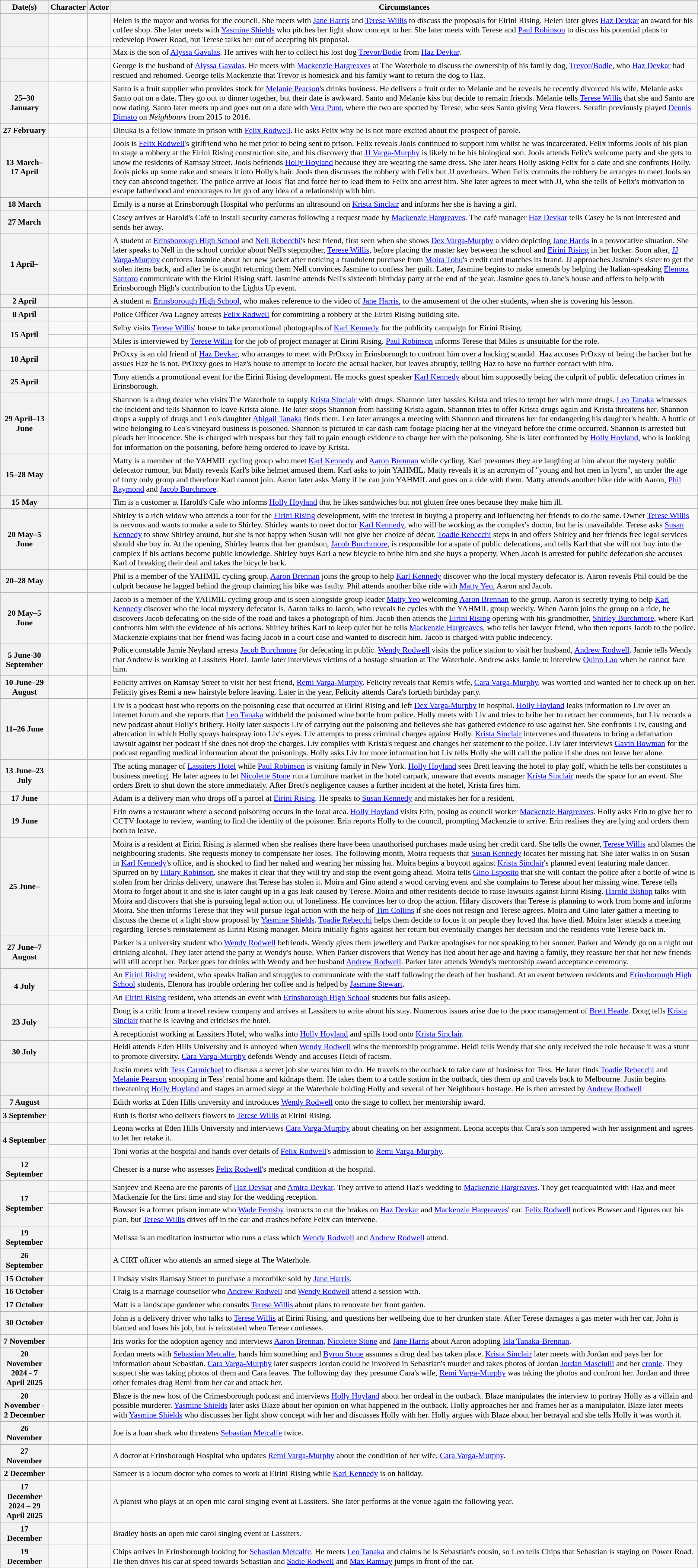<table class="wikitable plainrowheaders" style="font-size:90%">
<tr>
<th scope="col">Date(s)</th>
<th scope="col">Character</th>
<th scope="col">Actor</th>
<th scope="col">Circumstances</th>
</tr>
<tr>
<th scope="row"></th>
<td></td>
<td></td>
<td>Helen is the mayor and works for the council. She meets with <a href='#'>Jane Harris</a> and <a href='#'>Terese Willis</a> to discuss the proposals for Eirini Rising. Helen later gives <a href='#'>Haz Devkar</a> an award for his coffee shop. She later meets with <a href='#'>Yasmine Shields</a> who pitches her light show concept to her. She later meets with Terese and <a href='#'>Paul Robinson</a> to discuss his potential plans to redevelop Power Road, but Terese talks her out of accepting his proposal.</td>
</tr>
<tr>
<th scope="row"></th>
<td></td>
<td></td>
<td>Max is the son of <a href='#'>Alyssa Gavalas</a>. He arrives with her to collect his lost dog <a href='#'>Trevor/Bodie</a> from <a href='#'>Haz Devkar</a>.</td>
</tr>
<tr>
<th scope="row"></th>
<td></td>
<td></td>
<td>George is the husband of <a href='#'>Alyssa Gavalas</a>. He meets with <a href='#'>Mackenzie Hargreaves</a> at The Waterhole to discuss the ownership of his family dog, <a href='#'>Trevor/Bodie</a>, who <a href='#'>Haz Devkar</a> had rescued and rehomed. George tells Mackenzie that Trevor is homesick and his family want to return the dog to Haz.</td>
</tr>
<tr>
<th scope="row">25–30 January</th>
<td></td>
<td></td>
<td>Santo is a fruit supplier who provides stock for <a href='#'>Melanie Pearson</a>'s drinks business. He delivers a fruit order to Melanie and he reveals he recently divorced his wife. Melanie asks Santo out on a date. They go out to dinner together, but their date is awkward. Santo and Melanie kiss but decide to remain friends. Melanie tells <a href='#'>Terese Willis</a> that she and Santo are now dating. Santo later meets up and goes out on a date with <a href='#'>Vera Punt</a>, where the two are spotted by Terese, who sees Santo giving Vera flowers. Serafin previously played <a href='#'>Dennis Dimato</a> on <em>Neighbours</em> from 2015 to 2016.</td>
</tr>
<tr>
<th scope="row">27 February</th>
<td></td>
<td></td>
<td>Dinuka is a fellow inmate in prison with <a href='#'>Felix Rodwell</a>. He asks Felix why he is not more excited about the prospect of parole.</td>
</tr>
<tr>
<th scope="row">13 March–17 April</th>
<td></td>
<td></td>
<td>Jools is <a href='#'>Felix Rodwell</a>'s girlfriend who he met prior to being sent to prison. Felix reveals Jools continued to support him whilst he was incarcerated. Felix informs Jools of his plan to stage a robbery at the Eirini Rising construction site, and his discovery that <a href='#'>JJ Varga-Murphy</a> is likely to be his biological son. Jools attends Felix's welcome party and she gets to know the residents of Ramsay Street. Jools befriends <a href='#'>Holly Hoyland</a> because they are wearing the same dress. She later hears Holly asking Felix for a date and she confronts Holly. Jools picks up some cake and smears it into Holly's hair. Jools then discusses the robbery with Felix but JJ overhears. When Felix commits the robbery he arranges to meet Jools so they can abscond together. The police arrive at Jools' flat and force her to lead them to Felix and arrest him. She later agrees to meet with JJ, who she tells of Felix's motivation to escape fatherhood and encourages to let go of any idea of a relationship with him.</td>
</tr>
<tr>
<th scope="row">18 March</th>
<td></td>
<td></td>
<td>Emily is a nurse at Erinsborough Hospital who performs an ultrasound on <a href='#'>Krista Sinclair</a> and informs her she is having a girl.</td>
</tr>
<tr>
<th scope="row">27 March</th>
<td></td>
<td></td>
<td>Casey arrives at Harold's Café to install security cameras following a request made by <a href='#'>Mackenzie Hargreaves</a>. The café manager <a href='#'>Haz Devkar</a> tells Casey he is not interested and sends her away.</td>
</tr>
<tr>
<th scope="row">1 April–</th>
<td></td>
<td></td>
<td>A student at <a href='#'>Erinsborough High School</a> and <a href='#'>Nell Rebecchi</a>'s best friend, first seen when she shows <a href='#'>Dex Varga-Murphy</a> a video depicting <a href='#'>Jane Harris</a> in a provocative situation. She later speaks to Nell in the school corridor about Nell's stepmother, <a href='#'>Terese Willis</a>, before placing the master key between the school and <a href='#'>Eirini Rising</a> in her locker. Soon after, <a href='#'>JJ Varga-Murphy</a> confronts Jasmine about her new jacket after noticing a fraudulent purchase from <a href='#'>Moira Tohu</a>'s credit card matches its brand. JJ approaches Jasmine's sister to get the stolen items back, and after he is caught returning them Nell convinces Jasmine to confess her guilt. Later, Jasmine begins to make amends by helping the Italian-speaking <a href='#'>Elenora Santoro</a> communicate with the Eirini Rising staff. Jasmine attends Nell's sixteenth birthday party at the end of the year. Jasmine goes to Jane's house and offers to help with Erinsborough High's contribution to the Lights Up event.</td>
</tr>
<tr>
<th scope="row">2 April</th>
<td></td>
<td></td>
<td>A student at <a href='#'>Erinsborough High School</a>, who makes reference to the video of <a href='#'>Jane Harris</a>, to the amusement of the other students, when she is covering his lesson.</td>
</tr>
<tr>
<th scope="row">8 April</th>
<td></td>
<td></td>
<td>Police Officer Ava Lagney arrests <a href='#'>Felix Rodwell</a> for committing a robbery at the Eirini Rising building site.</td>
</tr>
<tr>
<th scope="row" rowspan="2">15 April</th>
<td></td>
<td></td>
<td>Selby visits <a href='#'>Terese Willis</a>' house to take promotional photographs of <a href='#'>Karl Kennedy</a> for the publicity campaign for Eirini Rising.</td>
</tr>
<tr>
<td></td>
<td></td>
<td>Miles is interviewed by <a href='#'>Terese Willis</a> for the job of project manager at Eirini Rising. <a href='#'>Paul Robinson</a> informs Terese that Miles is unsuitable for the role.</td>
</tr>
<tr>
<th scope="row">18 April</th>
<td></td>
<td></td>
<td>PrOxxy is an old friend of <a href='#'>Haz Devkar</a>, who arranges to meet with PrOxxy in Erinsborough to confront him over a hacking scandal. Haz accuses PrOxxy of being the hacker but he assues Haz he is not. PrOxxy goes to Haz's house to attempt to locate the actual hacker, but leaves abruptly, telling Haz to have no further contact with him.</td>
</tr>
<tr>
<th scope="row">25 April</th>
<td></td>
<td></td>
<td>Tony attends a promotional event for the Eirini Rising development. He mocks guest speaker <a href='#'>Karl Kennedy</a> about him supposedly being the culprit of public defecation crimes in Erinsborough.</td>
</tr>
<tr>
<th scope="row">29 April–13 June</th>
<td></td>
<td></td>
<td>Shannon is a drug dealer who visits The Waterhole to supply <a href='#'>Krista Sinclair</a> with drugs. Shannon later hassles Krista and tries to tempt her with more drugs. <a href='#'>Leo Tanaka</a> witnesses the incident and tells Shannon to leave Krista alone. He later stops Shannon from hassling Krista again. Shannon tries to offer Krista drugs again and Krista threatens her. Shannon drops a supply of drugs and Leo's daughter <a href='#'>Abigail Tanaka</a> finds them. Leo later arranges a meeting with Shannon and threatens her for endangering his daughter's health. A bottle of wine belonging to Leo's vineyard business is poisoned. Shannon is pictured in car dash cam footage placing her at the vineyard before the crime occurred. Shannon is arrested but pleads her innocence. She is charged with trespass but they fail to gain enough evidence to charge her with the poisoning. She is later confronted by <a href='#'>Holly Hoyland</a>, who is looking for information on the poisoning, before being ordered to leave by Krista.</td>
</tr>
<tr>
<th scope="row">15–28 May</th>
<td></td>
<td></td>
<td>Matty is a member of the YAHMIL cycling group who meet <a href='#'>Karl Kennedy</a> and <a href='#'>Aaron Brennan</a> while cycling. Karl presumes they are laughing at him about the mystery public defecator rumour, but Matty reveals Karl's bike helmet amused them. Karl asks to join YAHMIL. Matty reveals it is an acronym of "young and hot men in lycra", an under the age of forty only group and therefore Karl cannot join. Aaron later asks Matty if he can join YAHMIL and goes on a ride with them. Matty attends another bike ride with Aaron, <a href='#'>Phil Raymond</a> and <a href='#'>Jacob Burchmore</a>.</td>
</tr>
<tr>
<th scope="row">15 May</th>
<td></td>
<td></td>
<td>Tim is a customer at Harold's Cafe who informs <a href='#'>Holly Hoyland</a> that he likes sandwiches but not gluten free ones because they make him ill.</td>
</tr>
<tr>
<th scope="row">20 May–5 June</th>
<td></td>
<td></td>
<td>Shirley is a rich widow who attends a tour for the <a href='#'>Eirini Rising</a> development, with the interest in buying a property and influencing her friends to do the same. Owner <a href='#'>Terese Willis</a> is nervous and wants to make a sale to Shirley. Shirley wants to meet doctor <a href='#'>Karl Kennedy</a>, who will be working as the complex's doctor, but he is unavailable. Terese asks <a href='#'>Susan Kennedy</a> to show Shirley around, but she is not happy when Susan will not give her choice of décor. <a href='#'>Toadie Rebecchi</a> steps in and offers Shirley and her friends free legal services should she buy in. At the opening, Shirley learns that her grandson, <a href='#'>Jacob Burchmore</a>, is responsible for a spate of public defecations, and tells Karl that she will not buy into the complex if his actions become public knowledge. Shirley buys Karl a new bicycle to bribe him and she buys a property. When Jacob is arrested for public defecation she accuses Karl of breaking their deal and takes the bicycle back.</td>
</tr>
<tr>
<th scope="row">20–28 May</th>
<td></td>
<td></td>
<td>Phil is a member of the YAHMIL cycling group. <a href='#'>Aaron Brennan</a> joins the group to help <a href='#'>Karl Kennedy</a> discover who the local mystery defecator is. Aaron reveals Phil could be the culprit because he lagged behind the group claiming his bike was faulty. Phil attends another bike ride with <a href='#'>Matty Yeo</a>, Aaron and Jacob.</td>
</tr>
<tr>
<th scope="row">20 May–5 June</th>
<td></td>
<td></td>
<td>Jacob is a member of the YAHMIL cycling group and is seen alongside group leader <a href='#'>Matty Yeo</a> welcoming <a href='#'>Aaron Brennan</a> to the group. Aaron is secretly trying to help <a href='#'>Karl Kennedy</a> discover who the local mystery defecator is. Aaron talks to Jacob, who reveals he cycles with the YAHMIL group weekly. When Aaron joins the group on a ride, he discovers Jacob defecating on the side of the road and takes a photograph of him. Jacob then attends the <a href='#'>Eirini Rising</a> opening with his grandmother, <a href='#'>Shirley Burchmore</a>, where Karl confronts him with the evidence of his actions. Shirley bribes Karl to keep quiet but he tells <a href='#'>Mackenzie Hargreaves</a>, who tells her lawyer friend, who then reports Jacob to the police. Mackenzie explains that her friend was facing Jacob in a court case and wanted to discredit him. Jacob is charged with public indecency.</td>
</tr>
<tr>
<th scope="row">5 June-30 September</th>
<td></td>
<td></td>
<td>Police constable Jamie Neyland arrests <a href='#'>Jacob Burchmore</a> for defecating in public. <a href='#'>Wendy Rodwell</a> visits the police station to visit her husband, <a href='#'>Andrew Rodwell</a>. Jamie tells Wendy that Andrew is working at Lassiters Hotel. Jamie later interviews victims of a hostage situation at The Waterhole. Andrew asks Jamie to interview <a href='#'>Quinn Lao</a> when he cannot face him.</td>
</tr>
<tr>
<th scope="row">10 June–29 August</th>
<td></td>
<td></td>
<td>Felicity arrives on Ramsay Street to visit her best friend, <a href='#'>Remi Varga-Murphy</a>. Felicity reveals that Remi's wife, <a href='#'>Cara Varga-Murphy</a>, was worried and wanted her to check up on her. Felicity gives Remi a new hairstyle before leaving. Later in the year, Felicity attends Cara's fortieth birthday party.</td>
</tr>
<tr>
<th scope="row">11–26 June</th>
<td></td>
<td></td>
<td>Liv is a podcast host who reports on the poisoning case that occurred at Eirini Rising and left <a href='#'>Dex Varga-Murphy</a> in hospital. <a href='#'>Holly Hoyland</a> leaks information to Liv over an internet forum and she reports that <a href='#'>Leo Tanaka</a> withheld the poisoned wine bottle from police. Holly meets with Liv and tries to bribe her to retract her comments, but Liv records a new podcast about Holly's bribery. Holly later suspects Liv of carrying out the poisoning and believes she has gathered evidence to use against her. She confronts Liv, causing and altercation in which Holly sprays hairspray into Liv's eyes. Liv attempts to press criminal charges against Holly. <a href='#'>Krista Sinclair</a> intervenes and threatens to bring a defamation lawsuit against her podcast if she does not drop the charges. Liv complies with Krista's request and changes her statement to the police. Liv later interviews <a href='#'>Gavin Bowman</a> for the podcast regarding medical information about the poisonings. Holly asks Liv for more information but Liv tells Holly she will call the police if she does not leave her alone.</td>
</tr>
<tr>
<th scope="row">13 June–23 July</th>
<td></td>
<td></td>
<td>The acting manager of <a href='#'>Lassiters Hotel</a> while <a href='#'>Paul Robinson</a> is visiting family in New York. <a href='#'>Holly Hoyland</a> sees Brett leaving the hotel to play golf, which he tells her constitutes a business meeting. He later agrees to let <a href='#'>Nicolette Stone</a> run a furniture market in the hotel carpark, unaware that events manager <a href='#'>Krista Sinclair</a> needs the space for an event. She orders Brett to shut down the store immediately. After Brett's negligence causes a further incident at the hotel, Krista fires him.</td>
</tr>
<tr>
<th scope="row">17 June</th>
<td></td>
<td></td>
<td>Adam is a delivery man who drops off a parcel at <a href='#'>Eirini Rising</a>. He speaks to <a href='#'>Susan Kennedy</a> and mistakes her for a resident.</td>
</tr>
<tr>
<th scope="row">19 June</th>
<td></td>
<td></td>
<td>Erin owns a restaurant where a second poisoning occurs in the local area. <a href='#'>Holly Hoyland</a> visits Erin, posing as council worker <a href='#'>Mackenzie Hargreaves</a>. Holly asks Erin to give her to CCTV footage to review, wanting to find the identity of the poisoner. Erin reports Holly to the council, prompting Mackenzie to arrive. Erin realises they are lying and orders them both to leave.</td>
</tr>
<tr>
<th scope="row">25 June–</th>
<td></td>
<td></td>
<td>Moira is a resident at Eirini Rising is alarmed when she realises there have been unauthorised purchases made using her credit card. She tells the owner, <a href='#'>Terese Willis</a> and blames the neighbouring students. She requests money to compensate her loses. The following month, Moira requests that <a href='#'>Susan Kennedy</a> locates her missing hat. She later walks in on Susan in <a href='#'>Karl Kennedy</a>'s office, and is shocked to find her naked and wearing her missing hat. Moira begins a boycott against <a href='#'>Krista Sinclair</a>'s planned event featuring male dancer. Spurred on by <a href='#'>Hilary Robinson</a>, she makes it clear that they will try and stop the event going ahead. Moira tells <a href='#'>Gino Esposito</a> that she will contact the police after a bottle of wine is stolen from her drinks delivery, unaware that Terese has stolen it. Moira and Gino attend a wood carving event and she complains to Terese about her missing wine. Terese tells Moira to forget about it and she is later caught up in a gas leak caused by Terese. Moira and other residents decide to raise lawsuits against Eirini Rising. <a href='#'>Harold Bishop</a> talks with Moira and discovers that she is pursuing legal action out of loneliness. He convinces her to drop the action. Hilary discovers that Terese is planning to work from home and informs Moira. She then informs Terese that they will pursue legal action with the help of <a href='#'>Tim Collins</a> if she does not resign and Terese agrees. Moira and Gino later gather a meeting to discuss the theme of a light show proposal by <a href='#'>Yasmine Shields</a>. <a href='#'>Toadie Rebecchi</a> helps them decide to focus it on people they loved that have died. Moira later attends a meeting regarding Terese's reinstatement as Eirini Rising manager. Moira initially fights against her return but eventually changes her decision and the residents vote Terese back in.</td>
</tr>
<tr>
<th scope="row">27 June–7 August</th>
<td></td>
<td></td>
<td>Parker is a university student who <a href='#'>Wendy Rodwell</a> befriends. Wendy gives them jewellery and Parker apologises for not speaking to her sooner. Parker and Wendy go on a night out drinking alcohol. They later attend the party at Wendy's house. When Parker discovers that Wendy has lied about her age and having a family, they reassure her that her new friends will still accept her. Parker goes for drinks with Wendy and her husband <a href='#'>Andrew Rodwell</a>. Parker later attends Wendy's mentorship award acceptance ceremony.</td>
</tr>
<tr>
<th scope="row" rowspan="2">4 July</th>
<td></td>
<td></td>
<td>An <a href='#'>Eirini Rising</a> resident, who speaks Italian and struggles to communicate with the staff following the death of her husband. At an event between residents and <a href='#'>Erinsborough High School</a> students, Elenora has trouble ordering her coffee and is helped by <a href='#'>Jasmine Stewart</a>.</td>
</tr>
<tr>
<td></td>
<td></td>
<td>An <a href='#'>Eirini Rising</a> resident, who attends an event with <a href='#'>Erinsborough High School</a> students but falls asleep.</td>
</tr>
<tr>
<th scope="row" rowspan="2">23 July</th>
<td></td>
<td></td>
<td>Doug is a critic from a travel review company and arrives at Lassiters to write about his stay. Numerous issues arise due to the poor management of <a href='#'>Brett Heade</a>. Doug tells <a href='#'>Krista Sinclair</a> that he is leaving and criticises the hotel.</td>
</tr>
<tr>
<td></td>
<td></td>
<td>A receptionist working at Lassiters Hotel, who walks into <a href='#'>Holly Hoyland</a> and spills food onto <a href='#'>Krista Sinclair</a>.</td>
</tr>
<tr>
<th scope="row">30 July</th>
<td></td>
<td></td>
<td>Heidi attends Eden Hills University and is annoyed when <a href='#'>Wendy Rodwell</a> wins the mentorship programme. Heidi tells Wendy that she only received the role because it was a stunt to promote diversity. <a href='#'>Cara Varga-Murphy</a> defends Wendy and accuses Heidi of racism.</td>
</tr>
<tr>
<th scope="row"></th>
<td></td>
<td></td>
<td>Justin meets with <a href='#'>Tess Carmichael</a> to discuss a secret job she wants him to do. He travels to the outback to take care of business for Tess. He later finds <a href='#'>Toadie Rebecchi</a> and <a href='#'>Melanie Pearson</a> snooping in Tess' rental home and kidnaps them. He takes them to a cattle station in the outback, ties them up and travels back to Melbourne. Justin begins threatening <a href='#'>Holly Hoyland</a> and stages an armed siege at the Waterhole holding Holly and several of her Neighbours hostage. He is then arrested by <a href='#'>Andrew Rodwell</a></td>
</tr>
<tr>
<th scope="row">7 August</th>
<td></td>
<td></td>
<td>Edith works at Eden Hills university and introduces <a href='#'>Wendy Rodwell</a> onto the stage to collect her mentorship award.</td>
</tr>
<tr>
<th scope="row">3 September</th>
<td></td>
<td></td>
<td>Ruth is florist who delivers flowers to <a href='#'>Terese Willis</a> at Eirini Rising.</td>
</tr>
<tr>
<th scope="row" rowspan="2">4 September</th>
<td></td>
<td></td>
<td>Leona works at Eden Hills University and interviews <a href='#'>Cara Varga-Murphy</a> about cheating on her assignment. Leona accepts that Cara's son tampered with her assignment and agrees to let her retake it.</td>
</tr>
<tr>
<td></td>
<td></td>
<td>Toni works at the hospital and hands over details of <a href='#'>Felix Rodwell</a>'s admission to <a href='#'>Remi Varga-Murphy</a>.</td>
</tr>
<tr>
<th scope="row">12 September</th>
<td></td>
<td></td>
<td>Chester is a nurse who assesses <a href='#'>Felix Rodwell</a>'s medical condition at the hospital.</td>
</tr>
<tr>
<th scope="row" rowspan="3">17 September</th>
<td></td>
<td></td>
<td rowspan="2">Sanjeev and Reena are the parents of <a href='#'>Haz Devkar</a> and <a href='#'>Amira Devkar</a>. They arrive to attend Haz's wedding to <a href='#'>Mackenzie Hargreaves</a>. They get reacquainted with Haz and meet Mackenzie for the first time and stay for the wedding reception.</td>
</tr>
<tr>
<td></td>
<td></td>
</tr>
<tr>
<td></td>
<td></td>
<td>Bowser is a former prison inmate who <a href='#'>Wade Fernsby</a> instructs to cut the brakes on <a href='#'>Haz Devkar</a> and <a href='#'>Mackenzie Hargreaves</a>' car. <a href='#'>Felix Rodwell</a> notices Bowser and figures out his plan, but <a href='#'>Terese Willis</a> drives off in the car and crashes before Felix can intervene.</td>
</tr>
<tr>
<th scope="row">19 September</th>
<td></td>
<td></td>
<td>Melissa is an meditation instructor who runs a class which <a href='#'>Wendy Rodwell</a> and <a href='#'>Andrew Rodwell</a> attend.</td>
</tr>
<tr>
<th scope="row">26 September</th>
<td></td>
<td></td>
<td>A CIRT officer who attends an armed siege at The Waterhole.</td>
</tr>
<tr>
<th scope="row">15 October</th>
<td></td>
<td></td>
<td>Lindsay visits Ramsay Street to purchase a motorbike sold by <a href='#'>Jane Harris</a>.</td>
</tr>
<tr>
<th scope="row">16 October</th>
<td></td>
<td></td>
<td>Craig is a marriage counsellor who <a href='#'>Andrew Rodwell</a> and <a href='#'>Wendy Rodwell</a> attend a session with.</td>
</tr>
<tr>
<th scope="row">17 October</th>
<td></td>
<td></td>
<td>Matt is a landscape gardener who consults <a href='#'>Terese Willis</a> about plans to renovate her front garden.</td>
</tr>
<tr>
<th scope="row">30 October</th>
<td></td>
<td></td>
<td>John is a delivery driver who talks to <a href='#'>Terese Willis</a> at Eirini Rising, and questions her wellbeing due to her drunken state. After Terese damages a gas meter with her car, John is blamed and loses his job, but is reinstated when Terese confesses.</td>
</tr>
<tr>
<th scope="row">7 November</th>
<td></td>
<td></td>
<td>Iris works for the adoption agency and interviews <a href='#'>Aaron Brennan</a>, <a href='#'>Nicolette Stone</a> and <a href='#'>Jane Harris</a> about Aaron adopting <a href='#'>Isla Tanaka-Brennan</a>.</td>
</tr>
<tr>
<th scope="row">20 November 2024 - 7 April 2025</th>
<td></td>
<td></td>
<td>Jordan meets with <a href='#'>Sebastian Metcalfe</a>, hands him something and <a href='#'>Byron Stone</a> assumes a drug deal has taken place. <a href='#'>Krista Sinclair</a> later meets with Jordan and pays her for information about Sebastian. <a href='#'>Cara Varga-Murphy</a> later suspects Jordan could be involved in Sebastian's murder and takes photos of Jordan <a href='#'>Jordan Masciulli</a> and her <a href='#'>cronie</a>. They suspect she was taking photos of them and Cara leaves. The following day they presume Cara's wife, <a href='#'>Remi Varga-Murphy</a> was taking the photos and confront her. Jordan and three other females drag Remi from her car and attack her.</td>
</tr>
<tr>
<th scope="row">20 November - 2 December</th>
<td></td>
<td></td>
<td>Blaze is the new host of the Crimesborough podcast and interviews <a href='#'>Holly Hoyland</a> about her ordeal in the outback. Blaze manipulates the interview to portray Holly as a villain and possible murderer. <a href='#'>Yasmine Shields</a> later asks Blaze about her opinion on what happened in the outback. Holly approaches her and frames her as a manipulator. Blaze later meets with <a href='#'>Yasmine Shields</a> who discusses her light show concept with her and discusses Holly with her. Holly argues with Blaze about her betrayal and she tells Holly it was worth it.</td>
</tr>
<tr>
<th scope="row">26 November</th>
<td></td>
<td></td>
<td>Joe is a loan shark who threatens <a href='#'>Sebastian Metcalfe</a> twice.</td>
</tr>
<tr>
<th scope="row">27 November</th>
<td></td>
<td></td>
<td>A doctor at Erinsborough Hospital who updates <a href='#'>Remi Varga-Murphy</a> about the condition of her wife, <a href='#'>Cara Varga-Murphy</a>.</td>
</tr>
<tr>
<th scope="row">2 December</th>
<td></td>
<td></td>
<td>Sameer is a locum doctor who comes to work at Eirini Rising while <a href='#'>Karl Kennedy</a> is on holiday.</td>
</tr>
<tr>
<th scope="row">17 December 2024 – 29 April 2025</th>
<td></td>
<td></td>
<td>A pianist who plays at an open mic carol singing event at Lassiters. She later performs at the venue again the following year.</td>
</tr>
<tr>
<th scope="row">17 December</th>
<td></td>
<td></td>
<td>Bradley hosts an open mic carol singing event at Lassiters.</td>
</tr>
<tr>
<th scope="row">19 December</th>
<td></td>
<td></td>
<td>Chips arrives in Erinsborough looking for <a href='#'>Sebastian Metcalfe</a>. He meets <a href='#'>Leo Tanaka</a> and claims he is Sebastian's cousin, so Leo tells Chips that Sebastian is staying on Power Road. He then drives his car at speed towards Sebastian and <a href='#'>Sadie Rodwell</a> and <a href='#'>Max Ramsay</a> jumps in front of the car.</td>
</tr>
<tr>
</tr>
</table>
